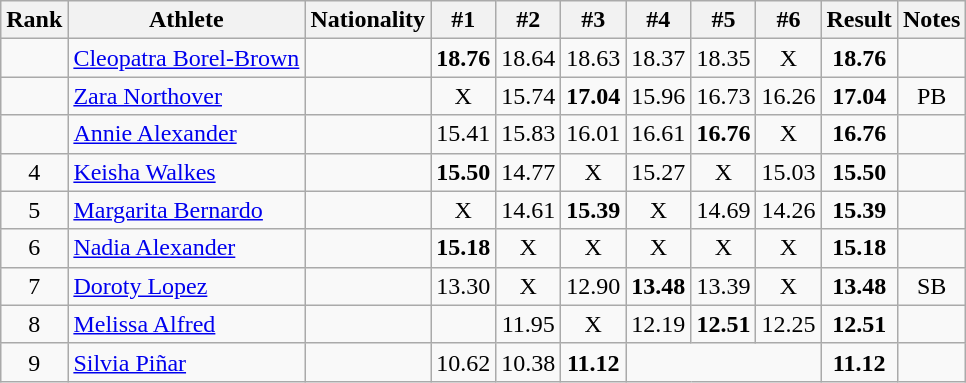<table class="wikitable sortable" style="text-align:center">
<tr>
<th>Rank</th>
<th>Athlete</th>
<th>Nationality</th>
<th>#1</th>
<th>#2</th>
<th>#3</th>
<th>#4</th>
<th>#5</th>
<th>#6</th>
<th>Result</th>
<th>Notes</th>
</tr>
<tr>
<td></td>
<td align=left><a href='#'>Cleopatra Borel-Brown</a></td>
<td align=left></td>
<td><strong>18.76</strong></td>
<td>18.64</td>
<td>18.63</td>
<td>18.37</td>
<td>18.35</td>
<td>X</td>
<td><strong>18.76</strong></td>
<td></td>
</tr>
<tr>
<td></td>
<td align=left><a href='#'>Zara Northover</a></td>
<td align=left></td>
<td>X</td>
<td>15.74</td>
<td><strong>17.04</strong></td>
<td>15.96</td>
<td>16.73</td>
<td>16.26</td>
<td><strong>17.04</strong></td>
<td>PB</td>
</tr>
<tr>
<td></td>
<td align=left><a href='#'>Annie Alexander</a></td>
<td align=left></td>
<td>15.41</td>
<td>15.83</td>
<td>16.01</td>
<td>16.61</td>
<td><strong>16.76</strong></td>
<td>X</td>
<td><strong>16.76</strong></td>
<td></td>
</tr>
<tr>
<td>4</td>
<td align=left><a href='#'>Keisha Walkes</a></td>
<td align=left></td>
<td><strong>15.50</strong></td>
<td>14.77</td>
<td>X</td>
<td>15.27</td>
<td>X</td>
<td>15.03</td>
<td><strong>15.50</strong></td>
<td></td>
</tr>
<tr>
<td>5</td>
<td align=left><a href='#'>Margarita Bernardo</a></td>
<td align=left></td>
<td>X</td>
<td>14.61</td>
<td><strong>15.39</strong></td>
<td>X</td>
<td>14.69</td>
<td>14.26</td>
<td><strong>15.39</strong></td>
<td></td>
</tr>
<tr>
<td>6</td>
<td align=left><a href='#'>Nadia Alexander</a></td>
<td align=left></td>
<td><strong>15.18</strong></td>
<td>X</td>
<td>X</td>
<td>X</td>
<td>X</td>
<td>X</td>
<td><strong>15.18</strong></td>
<td></td>
</tr>
<tr>
<td>7</td>
<td align=left><a href='#'>Doroty Lopez</a></td>
<td align=left></td>
<td>13.30</td>
<td>X</td>
<td>12.90</td>
<td><strong>13.48</strong></td>
<td>13.39</td>
<td>X</td>
<td><strong>13.48</strong></td>
<td>SB</td>
</tr>
<tr>
<td>8</td>
<td align=left><a href='#'>Melissa Alfred</a></td>
<td align=left></td>
<td></td>
<td>11.95</td>
<td>X</td>
<td>12.19</td>
<td><strong>12.51</strong></td>
<td>12.25</td>
<td><strong>12.51</strong></td>
<td></td>
</tr>
<tr>
<td>9</td>
<td align=left><a href='#'>Silvia Piñar</a></td>
<td align=left></td>
<td>10.62</td>
<td>10.38</td>
<td><strong>11.12</strong></td>
<td colspan=3></td>
<td><strong>11.12</strong></td>
<td></td>
</tr>
</table>
